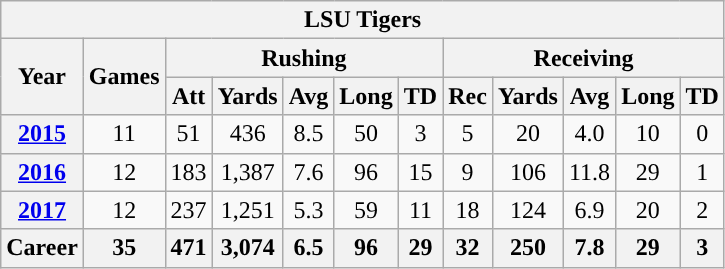<table class="wikitable" style="text-align:center">
<tr>
<th colspan="15">LSU Tigers</th>
</tr>
<tr>
<th rowspan="2">Year</th>
<th rowspan="2">Games</th>
<th colspan="5">Rushing</th>
<th colspan="5">Receiving</th>
</tr>
<tr>
<th>Att</th>
<th>Yards</th>
<th>Avg</th>
<th>Long</th>
<th>TD</th>
<th>Rec</th>
<th>Yards</th>
<th>Avg</th>
<th>Long</th>
<th>TD</th>
</tr>
<tr>
<th><a href='#'>2015</a></th>
<td>11</td>
<td>51</td>
<td>436</td>
<td>8.5</td>
<td>50</td>
<td>3</td>
<td>5</td>
<td>20</td>
<td>4.0</td>
<td>10</td>
<td>0</td>
</tr>
<tr>
<th><a href='#'>2016</a></th>
<td>12</td>
<td>183</td>
<td>1,387</td>
<td>7.6</td>
<td>96</td>
<td>15</td>
<td>9</td>
<td>106</td>
<td>11.8</td>
<td>29</td>
<td>1</td>
</tr>
<tr>
<th><a href='#'>2017</a></th>
<td>12</td>
<td>237</td>
<td>1,251</td>
<td>5.3</td>
<td>59</td>
<td>11</td>
<td>18</td>
<td>124</td>
<td>6.9</td>
<td>20</td>
<td>2</td>
</tr>
<tr>
<th>Career</th>
<th>35</th>
<th>471</th>
<th>3,074</th>
<th>6.5</th>
<th>96</th>
<th>29</th>
<th>32</th>
<th>250</th>
<th>7.8</th>
<th>29</th>
<th>3</th>
</tr>
</table>
